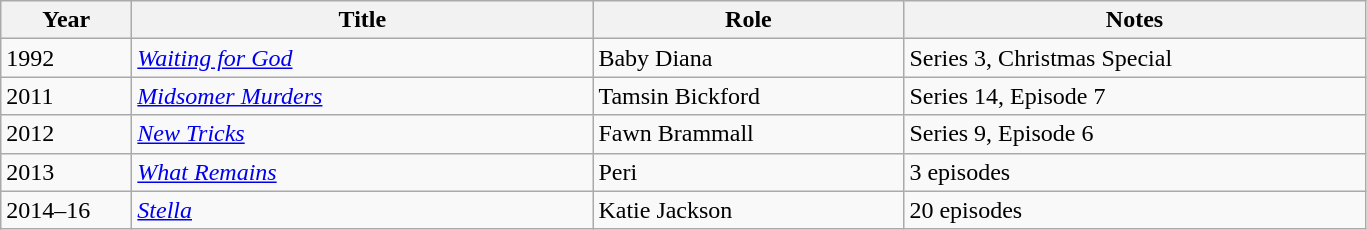<table class="wikitable">
<tr>
<th scope="col" width="80">Year</th>
<th scope="col" width="300">Title</th>
<th scope="col" width="200">Role</th>
<th scope="col" width="300">Notes</th>
</tr>
<tr>
<td>1992</td>
<td><em><a href='#'>Waiting for God</a></em></td>
<td>Baby Diana</td>
<td>Series 3, Christmas Special</td>
</tr>
<tr>
<td>2011</td>
<td><em><a href='#'>Midsomer Murders</a></em></td>
<td>Tamsin Bickford</td>
<td>Series 14, Episode 7</td>
</tr>
<tr>
<td>2012</td>
<td><em><a href='#'>New Tricks</a></em></td>
<td>Fawn Brammall</td>
<td>Series 9, Episode 6</td>
</tr>
<tr>
<td>2013</td>
<td><em><a href='#'>What Remains</a></em></td>
<td>Peri</td>
<td>3 episodes</td>
</tr>
<tr>
<td>2014–16</td>
<td><em><a href='#'>Stella</a></em></td>
<td>Katie Jackson</td>
<td>20 episodes</td>
</tr>
</table>
